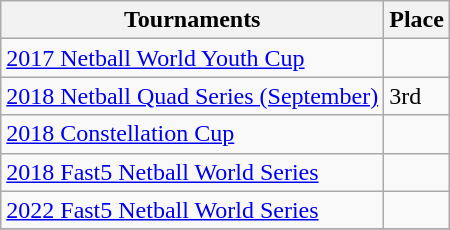<table class="wikitable collapsible">
<tr>
<th>Tournaments</th>
<th>Place</th>
</tr>
<tr>
<td><a href='#'>2017 Netball World Youth Cup</a></td>
<td></td>
</tr>
<tr>
<td><a href='#'>2018 Netball Quad Series (September)</a></td>
<td>3rd</td>
</tr>
<tr>
<td><a href='#'>2018 Constellation Cup</a></td>
<td></td>
</tr>
<tr>
<td><a href='#'>2018 Fast5 Netball World Series</a></td>
<td></td>
</tr>
<tr>
<td><a href='#'>2022 Fast5 Netball World Series</a></td>
<td></td>
</tr>
<tr>
</tr>
</table>
